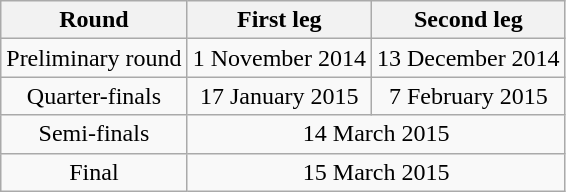<table class="wikitable" style="text-align:center">
<tr>
<th>Round</th>
<th>First leg</th>
<th>Second leg</th>
</tr>
<tr>
<td>Preliminary round</td>
<td>1 November 2014</td>
<td>13 December 2014</td>
</tr>
<tr>
<td>Quarter-finals</td>
<td>17 January 2015</td>
<td>7 February 2015</td>
</tr>
<tr>
<td>Semi-finals</td>
<td colspan=2>14 March 2015</td>
</tr>
<tr>
<td>Final</td>
<td colspan=2>15 March 2015</td>
</tr>
</table>
